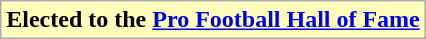<table class="wikitable">
<tr>
<td style="background:#ffb"><strong>Elected to the <a href='#'>Pro Football Hall of Fame</a></strong></td>
</tr>
</table>
